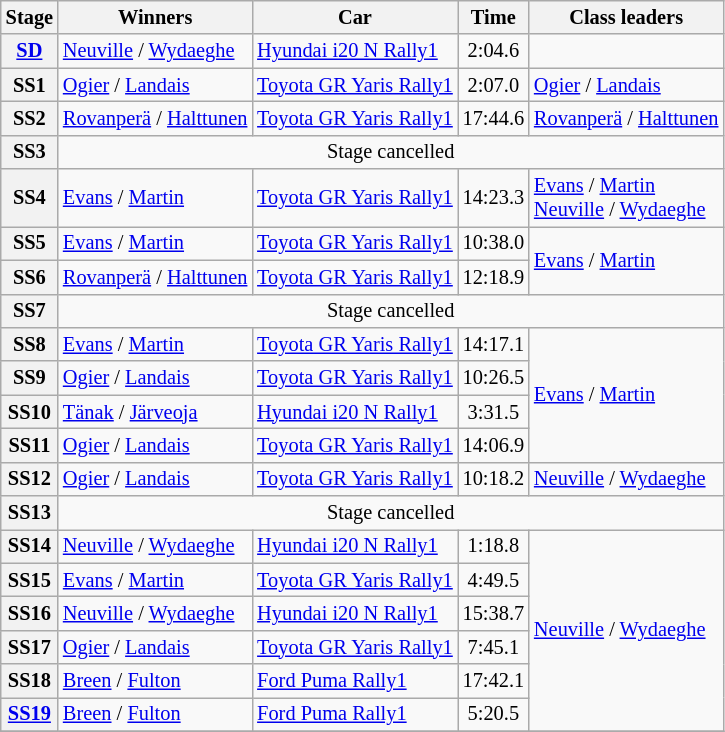<table class="wikitable" style="font-size:85%">
<tr>
<th>Stage</th>
<th>Winners</th>
<th>Car</th>
<th>Time</th>
<th>Class leaders</th>
</tr>
<tr>
<th><a href='#'>SD</a></th>
<td><a href='#'>Neuville</a> / <a href='#'>Wydaeghe</a></td>
<td><a href='#'>Hyundai i20 N Rally1</a></td>
<td align="center">2:04.6</td>
<td></td>
</tr>
<tr>
<th>SS1</th>
<td><a href='#'>Ogier</a> / <a href='#'>Landais</a></td>
<td><a href='#'>Toyota GR Yaris Rally1</a></td>
<td align="center">2:07.0</td>
<td><a href='#'>Ogier</a> / <a href='#'>Landais</a></td>
</tr>
<tr>
<th>SS2</th>
<td><a href='#'>Rovanperä</a> / <a href='#'>Halttunen</a></td>
<td><a href='#'>Toyota GR Yaris Rally1</a></td>
<td align="center">17:44.6</td>
<td><a href='#'>Rovanperä</a> / <a href='#'>Halttunen</a></td>
</tr>
<tr>
<th>SS3</th>
<td colspan="4" align="center">Stage cancelled</td>
</tr>
<tr>
<th>SS4</th>
<td><a href='#'>Evans</a> / <a href='#'>Martin</a></td>
<td><a href='#'>Toyota GR Yaris Rally1</a></td>
<td align="center">14:23.3</td>
<td><a href='#'>Evans</a> / <a href='#'>Martin</a><br><a href='#'>Neuville</a> / <a href='#'>Wydaeghe</a></td>
</tr>
<tr>
<th>SS5</th>
<td><a href='#'>Evans</a> / <a href='#'>Martin</a></td>
<td><a href='#'>Toyota GR Yaris Rally1</a></td>
<td align="center">10:38.0</td>
<td rowspan="2"><a href='#'>Evans</a> / <a href='#'>Martin</a></td>
</tr>
<tr>
<th>SS6</th>
<td><a href='#'>Rovanperä</a> / <a href='#'>Halttunen</a></td>
<td><a href='#'>Toyota GR Yaris Rally1</a></td>
<td align="center">12:18.9</td>
</tr>
<tr>
<th>SS7</th>
<td colspan="4" align="center">Stage cancelled</td>
</tr>
<tr>
<th>SS8</th>
<td><a href='#'>Evans</a> / <a href='#'>Martin</a></td>
<td><a href='#'>Toyota GR Yaris Rally1</a></td>
<td align="center">14:17.1</td>
<td rowspan="4"><a href='#'>Evans</a> / <a href='#'>Martin</a></td>
</tr>
<tr>
<th>SS9</th>
<td><a href='#'>Ogier</a> / <a href='#'>Landais</a></td>
<td><a href='#'>Toyota GR Yaris Rally1</a></td>
<td align="center">10:26.5</td>
</tr>
<tr>
<th>SS10</th>
<td><a href='#'>Tänak</a> / <a href='#'>Järveoja</a></td>
<td><a href='#'>Hyundai i20 N Rally1</a></td>
<td align="center">3:31.5</td>
</tr>
<tr>
<th>SS11</th>
<td><a href='#'>Ogier</a> / <a href='#'>Landais</a></td>
<td><a href='#'>Toyota GR Yaris Rally1</a></td>
<td align="center">14:06.9</td>
</tr>
<tr>
<th>SS12</th>
<td><a href='#'>Ogier</a> / <a href='#'>Landais</a></td>
<td><a href='#'>Toyota GR Yaris Rally1</a></td>
<td align="center">10:18.2</td>
<td><a href='#'>Neuville</a> / <a href='#'>Wydaeghe</a></td>
</tr>
<tr>
<th>SS13</th>
<td colspan="4" align="center">Stage cancelled</td>
</tr>
<tr>
<th>SS14</th>
<td><a href='#'>Neuville</a> / <a href='#'>Wydaeghe</a></td>
<td><a href='#'>Hyundai i20 N Rally1</a></td>
<td align="center">1:18.8</td>
<td rowspan="6"><a href='#'>Neuville</a> / <a href='#'>Wydaeghe</a></td>
</tr>
<tr>
<th>SS15</th>
<td><a href='#'>Evans</a> / <a href='#'>Martin</a></td>
<td><a href='#'>Toyota GR Yaris Rally1</a></td>
<td align="center">4:49.5</td>
</tr>
<tr>
<th>SS16</th>
<td><a href='#'>Neuville</a> / <a href='#'>Wydaeghe</a></td>
<td><a href='#'>Hyundai i20 N Rally1</a></td>
<td align="center">15:38.7</td>
</tr>
<tr>
<th>SS17</th>
<td><a href='#'>Ogier</a> / <a href='#'>Landais</a></td>
<td><a href='#'>Toyota GR Yaris Rally1</a></td>
<td align="center">7:45.1</td>
</tr>
<tr>
<th>SS18</th>
<td><a href='#'>Breen</a> / <a href='#'>Fulton</a></td>
<td><a href='#'>Ford Puma Rally1</a></td>
<td align="center">17:42.1</td>
</tr>
<tr>
<th><a href='#'>SS19</a></th>
<td><a href='#'>Breen</a> / <a href='#'>Fulton</a></td>
<td><a href='#'>Ford Puma Rally1</a></td>
<td align="center">5:20.5</td>
</tr>
<tr>
</tr>
</table>
